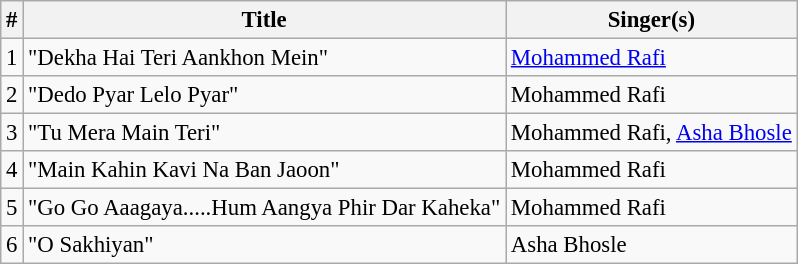<table class="wikitable" style="font-size:95%;">
<tr>
<th>#</th>
<th>Title</th>
<th>Singer(s)</th>
</tr>
<tr>
<td>1</td>
<td>"Dekha Hai Teri Aankhon Mein"</td>
<td><a href='#'>Mohammed Rafi</a></td>
</tr>
<tr>
<td>2</td>
<td>"Dedo Pyar Lelo Pyar"</td>
<td>Mohammed Rafi</td>
</tr>
<tr>
<td>3</td>
<td>"Tu Mera Main Teri"</td>
<td>Mohammed Rafi, <a href='#'>Asha Bhosle</a></td>
</tr>
<tr>
<td>4</td>
<td>"Main Kahin Kavi Na Ban Jaoon"</td>
<td>Mohammed Rafi</td>
</tr>
<tr>
<td>5</td>
<td>"Go Go Aaagaya.....Hum Aangya Phir Dar Kaheka"</td>
<td>Mohammed Rafi</td>
</tr>
<tr>
<td>6</td>
<td>"O Sakhiyan"</td>
<td>Asha Bhosle</td>
</tr>
</table>
